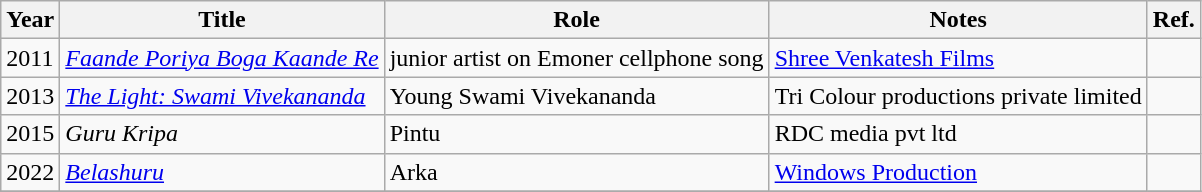<table class="wikitable plainrowheaders sortable">
<tr>
<th scope="col">Year</th>
<th scope="col">Title</th>
<th scope="col">Role</th>
<th scope="col">Notes</th>
<th scope="col">Ref.</th>
</tr>
<tr>
<td>2011</td>
<td><em><a href='#'>Faande Poriya Boga Kaande Re</a></em></td>
<td>junior artist on Emoner cellphone song</td>
<td><a href='#'>Shree Venkatesh Films</a></td>
<td></td>
</tr>
<tr>
<td>2013</td>
<td><em><a href='#'>The Light: Swami Vivekananda</a></em></td>
<td>Young Swami Vivekananda</td>
<td>Tri Colour productions private limited</td>
<td></td>
</tr>
<tr>
<td>2015</td>
<td><em>Guru Kripa</em></td>
<td>Pintu</td>
<td>RDC media pvt ltd</td>
<td></td>
</tr>
<tr>
<td>2022</td>
<td><em><a href='#'>Belashuru</a></em></td>
<td>Arka</td>
<td><a href='#'>Windows Production</a></td>
<td></td>
</tr>
<tr>
</tr>
</table>
